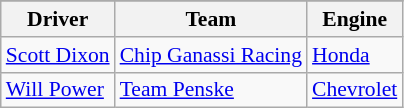<table class="wikitable" style="font-size:90%;">
<tr>
</tr>
<tr>
<th>Driver</th>
<th>Team</th>
<th>Engine</th>
</tr>
<tr>
<td> <a href='#'>Scott Dixon</a></td>
<td><a href='#'>Chip Ganassi Racing</a></td>
<td><a href='#'>Honda</a></td>
</tr>
<tr>
<td> <a href='#'>Will Power</a></td>
<td><a href='#'>Team Penske</a></td>
<td><a href='#'>Chevrolet</a></td>
</tr>
</table>
